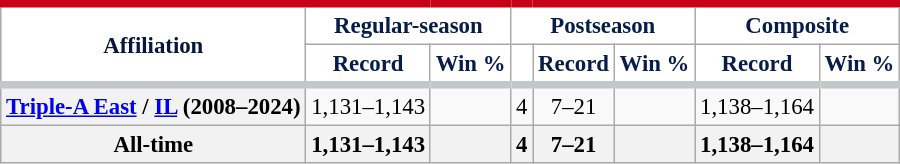<table class="wikitable sortable plainrowheaders" style="font-size: 95%; text-align:center;">
<tr>
<th rowspan="2" scope="col" style="background-color:#ffffff; border-top:#C90116 5px solid; border-bottom:#c2c8ca 5px solid; color:#05173c">Affiliation</th>
<th colspan="2" scope="col" style="background-color:#ffffff; border-top:#C90116 5px solid; color:#071d49">Regular-season</th>
<th colspan="3" scope="col" style="background-color:#ffffff; border-top:#C90116 5px solid; color:#071d49">Postseason</th>
<th colspan="2" scope="col" style="background-color:#ffffff; border-top:#C90116 5px solid; color:#071d49">Composite</th>
</tr>
<tr>
<th scope="col" style="background-color:#ffffff; border-bottom:#c2c8ca 5px solid; color:#071d49">Record</th>
<th scope="col" style="background-color:#ffffff; border-bottom:#c2c8ca 5px solid; color:#071d49">Win %</th>
<th scope="col" style="background-color:#ffffff; border-bottom:#c2c8ca 5px solid; color:#071d49"></th>
<th scope="col" style="background-color:#ffffff; border-bottom:#c2c8ca 5px solid; color:#071d49">Record</th>
<th scope="col" style="background-color:#ffffff; border-bottom:#c2c8ca 5px solid; color:#071d49">Win %</th>
<th scope="col" style="background-color:#ffffff; border-bottom:#c2c8ca 5px solid; color:#071d49">Record</th>
<th scope="col" style="background-color:#ffffff; border-bottom:#c2c8ca 5px solid; color:#071d49">Win %</th>
</tr>
<tr>
<th scope="row"><a href='#'>Triple-A East</a> / <a href='#'>IL</a> (2008–2024)</th>
<td>1,131–1,143</td>
<td></td>
<td>4</td>
<td>7–21</td>
<td></td>
<td>1,138–1,164</td>
<td></td>
</tr>
<tr>
<th scope="row"><strong>All-time</strong></th>
<th>1,131–1,143</th>
<th></th>
<th>4</th>
<th>7–21</th>
<th></th>
<th>1,138–1,164</th>
<th></th>
</tr>
</table>
